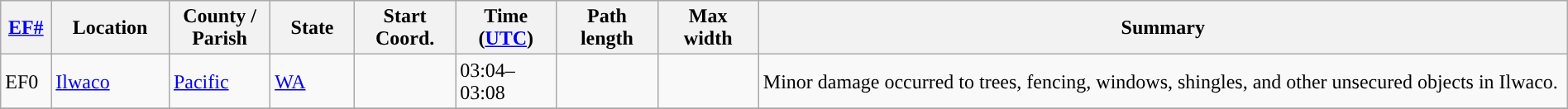<table class="wikitable sortable" style="width:100%;">
<tr>
<th scope="col"  style="width:3%; text-align:center;"><a href='#'>EF#</a></th>
<th scope="col"  style="width:7%; text-align:center;" class="unsortable">Location</th>
<th scope="col"  style="width:6%; text-align:center;" class="unsortable">County / Parish</th>
<th scope="col"  style="width:5%; text-align:center;">State</th>
<th scope="col"  style="width:6%; text-align:center;">Start Coord.</th>
<th scope="col"  style="width:6%; text-align:center;">Time (<a href='#'>UTC</a>)</th>
<th scope="col"  style="width:6%; text-align:center;">Path length</th>
<th scope="col"  style="width:6%; text-align:center;">Max width</th>
<th scope="col" class="unsortable" style="width:48%; text-align:center;">Summary</th>
</tr>
<tr>
<td>EF0</td>
<td><a href='#'>Ilwaco</a></td>
<td><a href='#'>Pacific</a></td>
<td><a href='#'>WA</a></td>
<td></td>
<td>03:04–03:08</td>
<td></td>
<td></td>
<td>Minor damage occurred to trees, fencing, windows, shingles, and other unsecured objects in Ilwaco.</td>
</tr>
<tr>
</tr>
</table>
